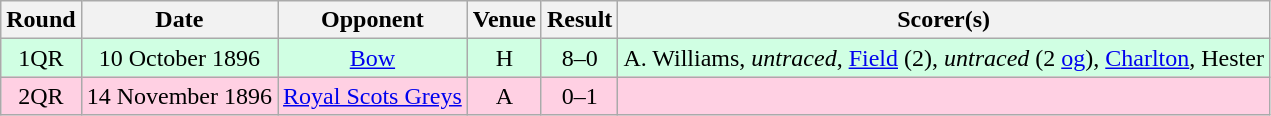<table class="wikitable sortable" style="text-align:center;">
<tr>
<th>Round</th>
<th>Date</th>
<th>Opponent</th>
<th>Venue</th>
<th>Result</th>
<th>Scorer(s)</th>
</tr>
<tr style="background:#d0ffe3;">
<td>1QR</td>
<td>10 October 1896</td>
<td><a href='#'>Bow</a></td>
<td>H</td>
<td>8–0</td>
<td>A. Williams, <em>untraced</em>, <a href='#'>Field</a> (2), <em>untraced</em> (2 <a href='#'>og</a>), <a href='#'>Charlton</a>, Hester</td>
</tr>
<tr style="background:#ffd0e3;">
<td>2QR</td>
<td>14 November 1896</td>
<td><a href='#'>Royal Scots Greys</a></td>
<td>A</td>
<td>0–1</td>
<td></td>
</tr>
</table>
